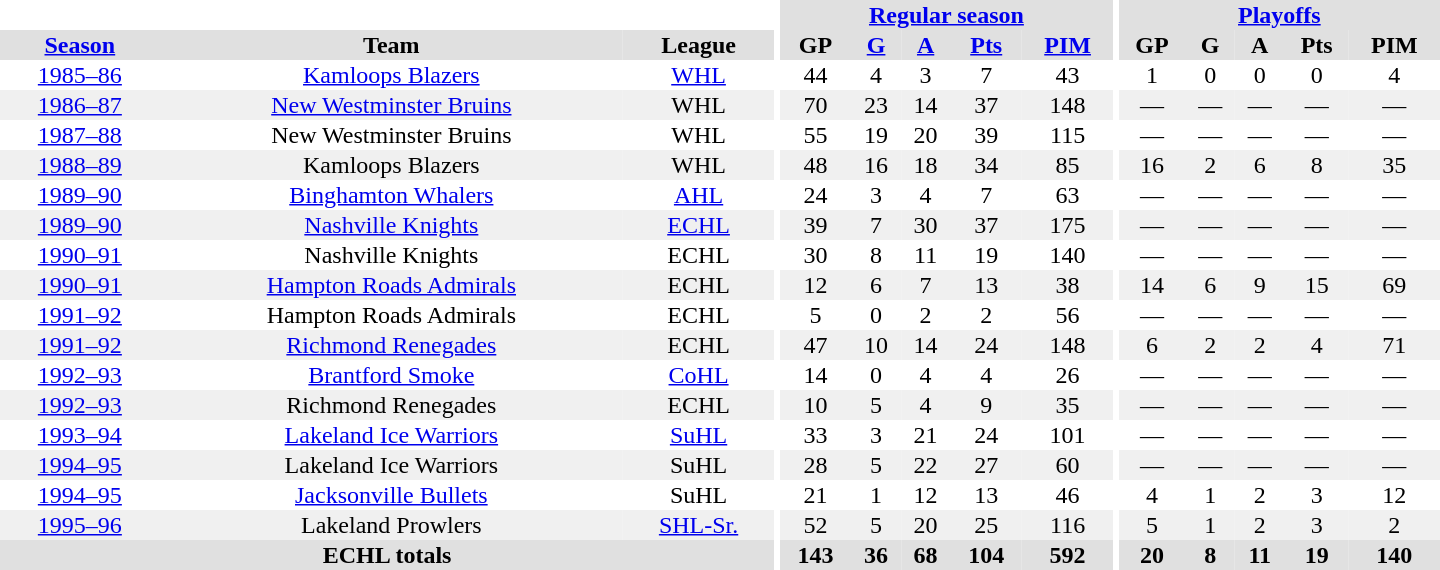<table border="0" cellpadding="1" cellspacing="0" style="text-align:center; width:60em">
<tr bgcolor="#e0e0e0">
<th colspan="3" bgcolor="#ffffff"></th>
<th rowspan="99" bgcolor="#ffffff"></th>
<th colspan="5"><a href='#'>Regular season</a></th>
<th rowspan="99" bgcolor="#ffffff"></th>
<th colspan="5"><a href='#'>Playoffs</a></th>
</tr>
<tr bgcolor="#e0e0e0">
<th><a href='#'>Season</a></th>
<th>Team</th>
<th>League</th>
<th>GP</th>
<th><a href='#'>G</a></th>
<th><a href='#'>A</a></th>
<th><a href='#'>Pts</a></th>
<th><a href='#'>PIM</a></th>
<th>GP</th>
<th>G</th>
<th>A</th>
<th>Pts</th>
<th>PIM</th>
</tr>
<tr>
<td><a href='#'>1985–86</a></td>
<td><a href='#'>Kamloops Blazers</a></td>
<td><a href='#'>WHL</a></td>
<td>44</td>
<td>4</td>
<td>3</td>
<td>7</td>
<td>43</td>
<td>1</td>
<td>0</td>
<td>0</td>
<td>0</td>
<td>4</td>
</tr>
<tr bgcolor="#f0f0f0">
<td><a href='#'>1986–87</a></td>
<td><a href='#'>New Westminster Bruins</a></td>
<td>WHL</td>
<td>70</td>
<td>23</td>
<td>14</td>
<td>37</td>
<td>148</td>
<td>—</td>
<td>—</td>
<td>—</td>
<td>—</td>
<td>—</td>
</tr>
<tr>
<td><a href='#'>1987–88</a></td>
<td>New Westminster Bruins</td>
<td>WHL</td>
<td>55</td>
<td>19</td>
<td>20</td>
<td>39</td>
<td>115</td>
<td>—</td>
<td>—</td>
<td>—</td>
<td>—</td>
<td>—</td>
</tr>
<tr bgcolor="#f0f0f0">
<td><a href='#'>1988–89</a></td>
<td>Kamloops Blazers</td>
<td>WHL</td>
<td>48</td>
<td>16</td>
<td>18</td>
<td>34</td>
<td>85</td>
<td>16</td>
<td>2</td>
<td>6</td>
<td>8</td>
<td>35</td>
</tr>
<tr>
<td><a href='#'>1989–90</a></td>
<td><a href='#'>Binghamton Whalers</a></td>
<td><a href='#'>AHL</a></td>
<td>24</td>
<td>3</td>
<td>4</td>
<td>7</td>
<td>63</td>
<td>—</td>
<td>—</td>
<td>—</td>
<td>—</td>
<td>—</td>
</tr>
<tr bgcolor="#f0f0f0">
<td><a href='#'>1989–90</a></td>
<td><a href='#'>Nashville Knights</a></td>
<td><a href='#'>ECHL</a></td>
<td>39</td>
<td>7</td>
<td>30</td>
<td>37</td>
<td>175</td>
<td>—</td>
<td>—</td>
<td>—</td>
<td>—</td>
<td>—</td>
</tr>
<tr>
<td><a href='#'>1990–91</a></td>
<td>Nashville Knights</td>
<td>ECHL</td>
<td>30</td>
<td>8</td>
<td>11</td>
<td>19</td>
<td>140</td>
<td>—</td>
<td>—</td>
<td>—</td>
<td>—</td>
<td>—</td>
</tr>
<tr bgcolor="#f0f0f0">
<td><a href='#'>1990–91</a></td>
<td><a href='#'>Hampton Roads Admirals</a></td>
<td>ECHL</td>
<td>12</td>
<td>6</td>
<td>7</td>
<td>13</td>
<td>38</td>
<td>14</td>
<td>6</td>
<td>9</td>
<td>15</td>
<td>69</td>
</tr>
<tr>
<td><a href='#'>1991–92</a></td>
<td>Hampton Roads Admirals</td>
<td>ECHL</td>
<td>5</td>
<td>0</td>
<td>2</td>
<td>2</td>
<td>56</td>
<td>—</td>
<td>—</td>
<td>—</td>
<td>—</td>
<td>—</td>
</tr>
<tr bgcolor="#f0f0f0">
<td><a href='#'>1991–92</a></td>
<td><a href='#'>Richmond Renegades</a></td>
<td>ECHL</td>
<td>47</td>
<td>10</td>
<td>14</td>
<td>24</td>
<td>148</td>
<td>6</td>
<td>2</td>
<td>2</td>
<td>4</td>
<td>71</td>
</tr>
<tr>
<td><a href='#'>1992–93</a></td>
<td><a href='#'>Brantford Smoke</a></td>
<td><a href='#'>CoHL</a></td>
<td>14</td>
<td>0</td>
<td>4</td>
<td>4</td>
<td>26</td>
<td>—</td>
<td>—</td>
<td>—</td>
<td>—</td>
<td>—</td>
</tr>
<tr bgcolor="#f0f0f0">
<td><a href='#'>1992–93</a></td>
<td>Richmond Renegades</td>
<td>ECHL</td>
<td>10</td>
<td>5</td>
<td>4</td>
<td>9</td>
<td>35</td>
<td>—</td>
<td>—</td>
<td>—</td>
<td>—</td>
<td>—</td>
</tr>
<tr>
<td><a href='#'>1993–94</a></td>
<td><a href='#'>Lakeland Ice Warriors</a></td>
<td><a href='#'>SuHL</a></td>
<td>33</td>
<td>3</td>
<td>21</td>
<td>24</td>
<td>101</td>
<td>—</td>
<td>—</td>
<td>—</td>
<td>—</td>
<td>—</td>
</tr>
<tr bgcolor="#f0f0f0">
<td><a href='#'>1994–95</a></td>
<td>Lakeland Ice Warriors</td>
<td>SuHL</td>
<td>28</td>
<td>5</td>
<td>22</td>
<td>27</td>
<td>60</td>
<td>—</td>
<td>—</td>
<td>—</td>
<td>—</td>
<td>—</td>
</tr>
<tr>
<td><a href='#'>1994–95</a></td>
<td><a href='#'>Jacksonville Bullets</a></td>
<td>SuHL</td>
<td>21</td>
<td>1</td>
<td>12</td>
<td>13</td>
<td>46</td>
<td>4</td>
<td>1</td>
<td>2</td>
<td>3</td>
<td>12</td>
</tr>
<tr bgcolor="#f0f0f0">
<td><a href='#'>1995–96</a></td>
<td>Lakeland Prowlers</td>
<td><a href='#'>SHL-Sr.</a></td>
<td>52</td>
<td>5</td>
<td>20</td>
<td>25</td>
<td>116</td>
<td>5</td>
<td>1</td>
<td>2</td>
<td>3</td>
<td>2</td>
</tr>
<tr>
</tr>
<tr ALIGN="center" bgcolor="#e0e0e0">
<th colspan="3">ECHL totals</th>
<th ALIGN="center">143</th>
<th ALIGN="center">36</th>
<th ALIGN="center">68</th>
<th ALIGN="center">104</th>
<th ALIGN="center">592</th>
<th ALIGN="center">20</th>
<th ALIGN="center">8</th>
<th ALIGN="center">11</th>
<th ALIGN="center">19</th>
<th ALIGN="center">140</th>
</tr>
</table>
